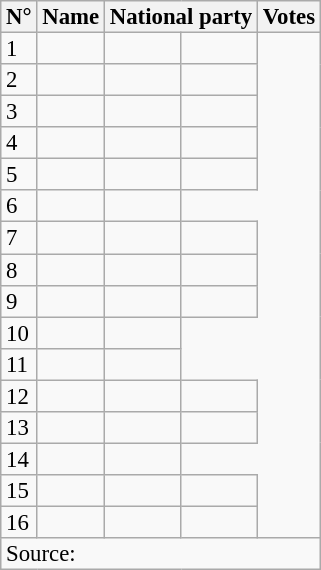<table class="wikitable sortable" style="font-size:95%;line-height:14px;">
<tr>
<th>N°</th>
<th>Name</th>
<th colspan="2">National party</th>
<th>Votes</th>
</tr>
<tr>
<td>1</td>
<td></td>
<td></td>
<td></td>
</tr>
<tr>
<td>2</td>
<td></td>
<td></td>
<td></td>
</tr>
<tr>
<td>3</td>
<td></td>
<td></td>
<td></td>
</tr>
<tr>
<td>4</td>
<td></td>
<td></td>
<td></td>
</tr>
<tr>
<td>5</td>
<td></td>
<td></td>
<td></td>
</tr>
<tr>
<td>6</td>
<td></td>
<td></td>
</tr>
<tr>
<td>7</td>
<td></td>
<td></td>
<td></td>
</tr>
<tr>
<td>8</td>
<td></td>
<td></td>
<td></td>
</tr>
<tr>
<td>9</td>
<td></td>
<td></td>
<td></td>
</tr>
<tr>
<td>10</td>
<td></td>
<td></td>
</tr>
<tr>
<td>11</td>
<td></td>
<td></td>
</tr>
<tr>
<td>12</td>
<td></td>
<td></td>
<td></td>
</tr>
<tr>
<td>13</td>
<td></td>
<td></td>
<td></td>
</tr>
<tr>
<td>14</td>
<td></td>
<td></td>
</tr>
<tr>
<td>15</td>
<td></td>
<td></td>
<td></td>
</tr>
<tr>
<td>16</td>
<td></td>
<td></td>
<td></td>
</tr>
<tr>
<td colspan="5">Source: </td>
</tr>
</table>
